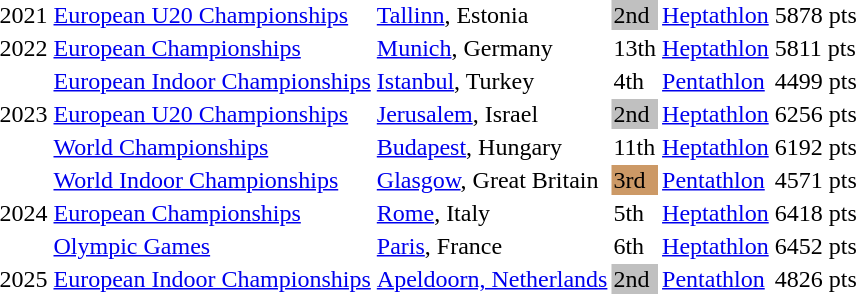<table>
<tr>
<td>2021</td>
<td><a href='#'>European U20 Championships</a></td>
<td><a href='#'>Tallinn</a>, Estonia</td>
<td bgcolor=silver>2nd</td>
<td><a href='#'>Heptathlon</a></td>
<td>5878 pts</td>
<td></td>
</tr>
<tr>
<td>2022</td>
<td><a href='#'>European Championships</a></td>
<td><a href='#'>Munich</a>, Germany</td>
<td>13th</td>
<td><a href='#'>Heptathlon</a></td>
<td>5811 pts</td>
<td></td>
</tr>
<tr>
<td rowspan=3>2023</td>
<td><a href='#'>European Indoor Championships</a></td>
<td><a href='#'>Istanbul</a>, Turkey</td>
<td>4th</td>
<td><a href='#'>Pentathlon</a></td>
<td>4499 pts</td>
<td></td>
</tr>
<tr>
<td><a href='#'>European U20 Championships</a></td>
<td><a href='#'>Jerusalem</a>, Israel</td>
<td bgcolor=silver>2nd</td>
<td><a href='#'>Heptathlon</a></td>
<td>6256 pts</td>
<td></td>
</tr>
<tr>
<td><a href='#'>World Championships</a></td>
<td><a href='#'>Budapest</a>, Hungary</td>
<td>11th</td>
<td><a href='#'>Heptathlon</a></td>
<td>6192 pts</td>
<td></td>
</tr>
<tr>
<td rowspan=3>2024</td>
<td><a href='#'>World Indoor Championships</a></td>
<td><a href='#'>Glasgow</a>, Great Britain</td>
<td bgcolor=cc9966>3rd</td>
<td><a href='#'>Pentathlon</a></td>
<td>4571 pts</td>
<td></td>
</tr>
<tr>
<td><a href='#'>European Championships</a></td>
<td><a href='#'>Rome</a>, Italy</td>
<td>5th</td>
<td><a href='#'>Heptathlon</a></td>
<td>6418 pts</td>
<td></td>
</tr>
<tr>
<td><a href='#'>Olympic Games</a></td>
<td><a href='#'>Paris</a>, France</td>
<td>6th</td>
<td><a href='#'>Heptathlon</a></td>
<td>6452 pts</td>
<td></td>
</tr>
<tr>
<td>2025</td>
<td><a href='#'>European Indoor Championships</a></td>
<td><a href='#'>Apeldoorn, Netherlands</a></td>
<td bgcolor=silver>2nd</td>
<td><a href='#'>Pentathlon</a></td>
<td>4826 pts</td>
</tr>
</table>
